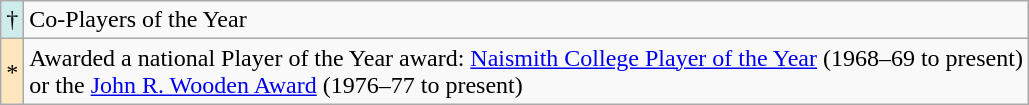<table class="wikitable">
<tr>
<td style="background:#cfecec;">†</td>
<td>Co-Players of the Year</td>
</tr>
<tr>
<td style="background:#ffe6bd;">*</td>
<td>Awarded a national Player of the Year award: <a href='#'>Naismith College Player of the Year</a> (1968–69 to present)<br>or the <a href='#'>John R. Wooden Award</a> (1976–77 to present)</td>
</tr>
</table>
